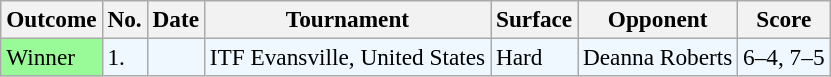<table class="sortable wikitable" style=font-size:97%>
<tr>
<th>Outcome</th>
<th>No.</th>
<th>Date</th>
<th>Tournament</th>
<th>Surface</th>
<th>Opponent</th>
<th>Score</th>
</tr>
<tr style="background:#f0f8ff;">
<td style="background:#98fb98;">Winner</td>
<td>1.</td>
<td></td>
<td>ITF Evansville, United States</td>
<td>Hard</td>
<td> Deanna Roberts</td>
<td>6–4, 7–5</td>
</tr>
</table>
